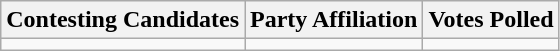<table class="wikitable sortable">
<tr>
<th>Contesting Candidates</th>
<th>Party Affiliation</th>
<th>Votes Polled</th>
</tr>
<tr>
<td></td>
<td></td>
<td></td>
</tr>
</table>
